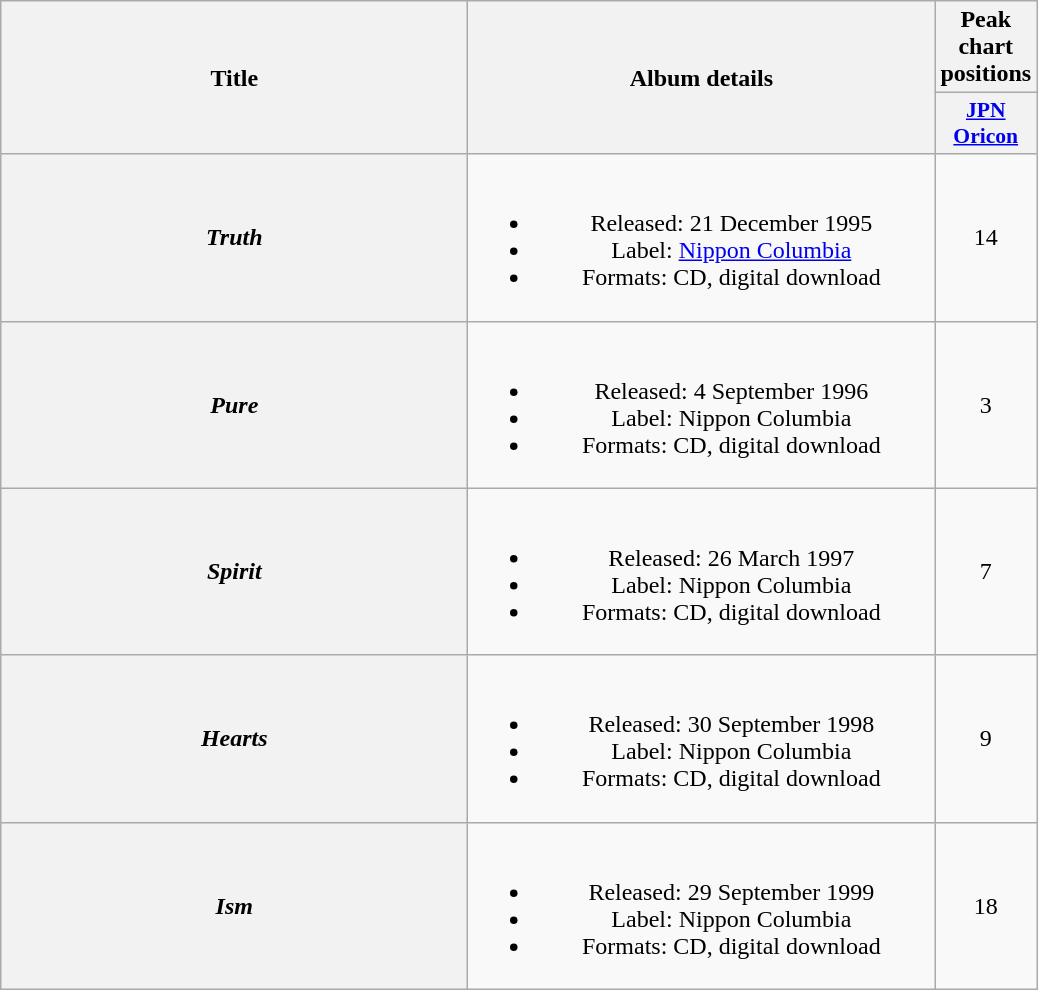<table class="wikitable plainrowheaders" style="text-align:center;">
<tr>
<th scope="col" rowspan="2" style="width:19em;">Title</th>
<th scope="col" rowspan="2" style="width:19em;">Album details</th>
<th scope="col">Peak chart positions</th>
</tr>
<tr>
<th scope="col" style="width:2.9em;font-size:90%;"><a href='#'>JPN<br>Oricon</a><br></th>
</tr>
<tr>
<th scope="row"><em>Truth</em></th>
<td><br><ul><li>Released: 21 December 1995</li><li>Label: <a href='#'>Nippon Columbia</a></li><li>Formats: CD, digital download</li></ul></td>
<td>14</td>
</tr>
<tr>
<th scope="row"><em>Pure</em></th>
<td><br><ul><li>Released: 4 September 1996</li><li>Label: Nippon Columbia</li><li>Formats: CD, digital download</li></ul></td>
<td>3</td>
</tr>
<tr>
<th scope="row"><em>Spirit</em></th>
<td><br><ul><li>Released: 26 March 1997</li><li>Label: Nippon Columbia</li><li>Formats: CD, digital download</li></ul></td>
<td>7</td>
</tr>
<tr>
<th scope="row"><em>Hearts</em></th>
<td><br><ul><li>Released: 30 September 1998</li><li>Label: Nippon Columbia</li><li>Formats: CD, digital download</li></ul></td>
<td>9</td>
</tr>
<tr>
<th scope="row"><em>Ism</em></th>
<td><br><ul><li>Released: 29 September 1999</li><li>Label: Nippon Columbia</li><li>Formats: CD, digital download</li></ul></td>
<td>18</td>
</tr>
</table>
